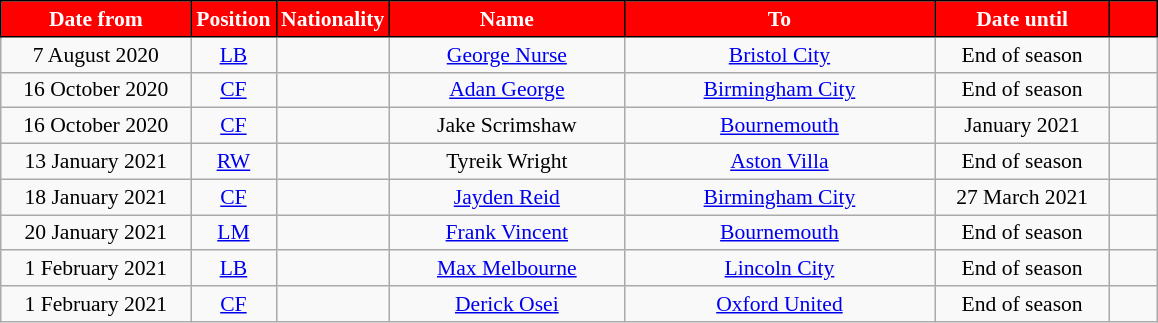<table class="wikitable"  style="text-align:center; font-size:90%; ">
<tr>
<th style="background:#FF0000;color:#FFFFFF;border:1px solid #000000; width:120px;">Date from</th>
<th style="background:#FF0000;color:#FFFFFF;border:1px solid #000000; width:50px;">Position</th>
<th style="background:#FF0000;color:#FFFFFF;border:1px solid #000000; width:50px;">Nationality</th>
<th style="background:#FF0000;color:#FFFFFF;border:1px solid #000000; width:150px;">Name</th>
<th style="background:#FF0000;color:#FFFFFF;border:1px solid #000000; width:200px;">To</th>
<th style="background:#FF0000;color:#FFFFFF;border:1px solid #000000; width:110px;">Date until</th>
<th style="background:#FF0000;color:#FFFFFF;border:1px solid #000000; width:25px;"></th>
</tr>
<tr>
<td>7 August 2020</td>
<td><a href='#'>LB</a></td>
<td></td>
<td><a href='#'>George Nurse</a></td>
<td> <a href='#'>Bristol City</a></td>
<td>End of season</td>
<td></td>
</tr>
<tr>
<td>16 October 2020</td>
<td><a href='#'>CF</a></td>
<td></td>
<td><a href='#'>Adan George</a></td>
<td> <a href='#'>Birmingham City</a></td>
<td>End of season</td>
<td></td>
</tr>
<tr>
<td>16 October 2020</td>
<td><a href='#'>CF</a></td>
<td></td>
<td>Jake Scrimshaw</td>
<td> <a href='#'>Bournemouth</a></td>
<td>January 2021</td>
<td></td>
</tr>
<tr>
<td>13 January 2021</td>
<td><a href='#'>RW</a></td>
<td></td>
<td>Tyreik Wright</td>
<td> <a href='#'>Aston Villa</a></td>
<td>End of season</td>
<td></td>
</tr>
<tr>
<td>18 January 2021</td>
<td><a href='#'>CF</a></td>
<td></td>
<td><a href='#'>Jayden Reid</a></td>
<td> <a href='#'>Birmingham City</a></td>
<td>27 March 2021</td>
<td></td>
</tr>
<tr>
<td>20 January 2021</td>
<td><a href='#'>LM</a></td>
<td></td>
<td><a href='#'>Frank Vincent</a></td>
<td> <a href='#'>Bournemouth</a></td>
<td>End of season</td>
<td></td>
</tr>
<tr>
<td>1 February 2021</td>
<td><a href='#'>LB</a></td>
<td></td>
<td><a href='#'>Max Melbourne</a></td>
<td> <a href='#'>Lincoln City</a></td>
<td>End of season</td>
<td></td>
</tr>
<tr>
<td>1 February 2021</td>
<td><a href='#'>CF</a></td>
<td></td>
<td><a href='#'>Derick Osei</a></td>
<td> <a href='#'>Oxford United</a></td>
<td>End of season</td>
<td></td>
</tr>
</table>
